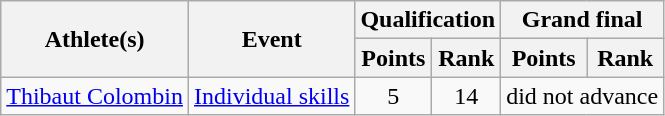<table class="wikitable">
<tr>
<th rowspan="2">Athlete(s)</th>
<th rowspan="2">Event</th>
<th colspan="2">Qualification</th>
<th colspan="2">Grand final</th>
</tr>
<tr>
<th>Points</th>
<th>Rank</th>
<th>Points</th>
<th>Rank</th>
</tr>
<tr>
<td><a href='#'>Thibaut Colombin</a></td>
<td><a href='#'>Individual skills</a></td>
<td align="center">5</td>
<td align="center">14</td>
<td align="center" colspan=2>did not advance</td>
</tr>
</table>
